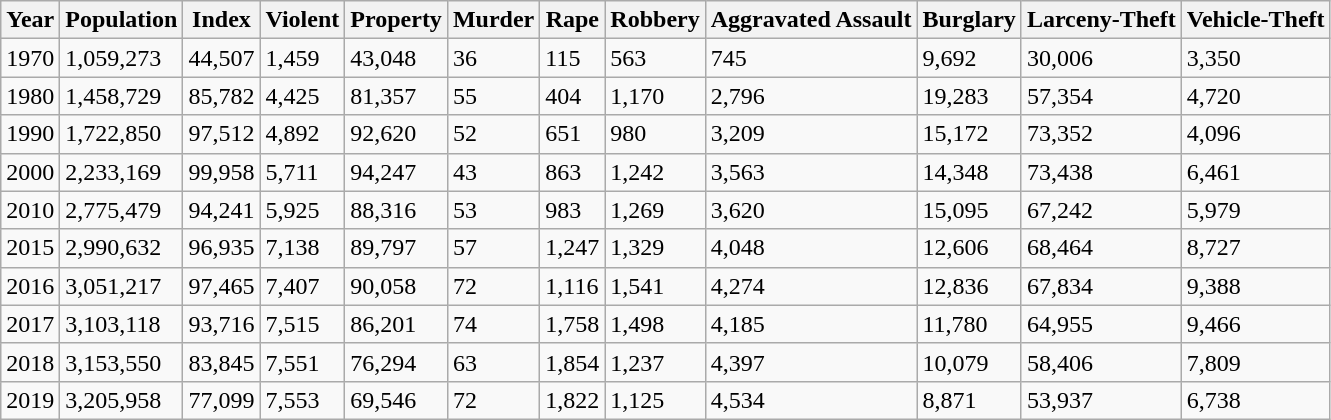<table class="wikitable sortable">
<tr>
<th>Year</th>
<th>Population</th>
<th>Index</th>
<th>Violent</th>
<th>Property</th>
<th>Murder</th>
<th>Rape</th>
<th>Robbery</th>
<th>Aggravated Assault</th>
<th>Burglary</th>
<th>Larceny-Theft</th>
<th>Vehicle-Theft</th>
</tr>
<tr>
<td>1970</td>
<td>1,059,273</td>
<td>44,507</td>
<td>1,459</td>
<td>43,048</td>
<td>36</td>
<td>115</td>
<td>563</td>
<td>745</td>
<td>9,692</td>
<td>30,006</td>
<td>3,350</td>
</tr>
<tr>
<td>1980</td>
<td>1,458,729</td>
<td>85,782</td>
<td>4,425</td>
<td>81,357</td>
<td>55</td>
<td>404</td>
<td>1,170</td>
<td>2,796</td>
<td>19,283</td>
<td>57,354</td>
<td>4,720</td>
</tr>
<tr>
<td>1990</td>
<td>1,722,850</td>
<td>97,512</td>
<td>4,892</td>
<td>92,620</td>
<td>52</td>
<td>651</td>
<td>980</td>
<td>3,209</td>
<td>15,172</td>
<td>73,352</td>
<td>4,096</td>
</tr>
<tr>
<td>2000</td>
<td>2,233,169</td>
<td>99,958</td>
<td>5,711</td>
<td>94,247</td>
<td>43</td>
<td>863</td>
<td>1,242</td>
<td>3,563</td>
<td>14,348</td>
<td>73,438</td>
<td>6,461</td>
</tr>
<tr>
<td>2010</td>
<td>2,775,479</td>
<td>94,241</td>
<td>5,925</td>
<td>88,316</td>
<td>53</td>
<td>983</td>
<td>1,269</td>
<td>3,620</td>
<td>15,095</td>
<td>67,242</td>
<td>5,979</td>
</tr>
<tr>
<td>2015</td>
<td>2,990,632</td>
<td>96,935</td>
<td>7,138</td>
<td>89,797</td>
<td>57</td>
<td>1,247</td>
<td>1,329</td>
<td>4,048</td>
<td>12,606</td>
<td>68,464</td>
<td>8,727</td>
</tr>
<tr>
<td>2016</td>
<td>3,051,217</td>
<td>97,465</td>
<td>7,407</td>
<td>90,058</td>
<td>72</td>
<td>1,116</td>
<td>1,541</td>
<td>4,274</td>
<td>12,836</td>
<td>67,834</td>
<td>9,388</td>
</tr>
<tr>
<td>2017</td>
<td>3,103,118</td>
<td>93,716</td>
<td>7,515</td>
<td>86,201</td>
<td>74</td>
<td>1,758</td>
<td>1,498</td>
<td>4,185</td>
<td>11,780</td>
<td>64,955</td>
<td>9,466</td>
</tr>
<tr>
<td>2018</td>
<td>3,153,550</td>
<td>83,845</td>
<td>7,551</td>
<td>76,294</td>
<td>63</td>
<td>1,854</td>
<td>1,237</td>
<td>4,397</td>
<td>10,079</td>
<td>58,406</td>
<td>7,809</td>
</tr>
<tr>
<td>2019</td>
<td>3,205,958</td>
<td>77,099</td>
<td>7,553</td>
<td>69,546</td>
<td>72</td>
<td>1,822</td>
<td>1,125</td>
<td>4,534</td>
<td>8,871</td>
<td>53,937</td>
<td>6,738</td>
</tr>
</table>
